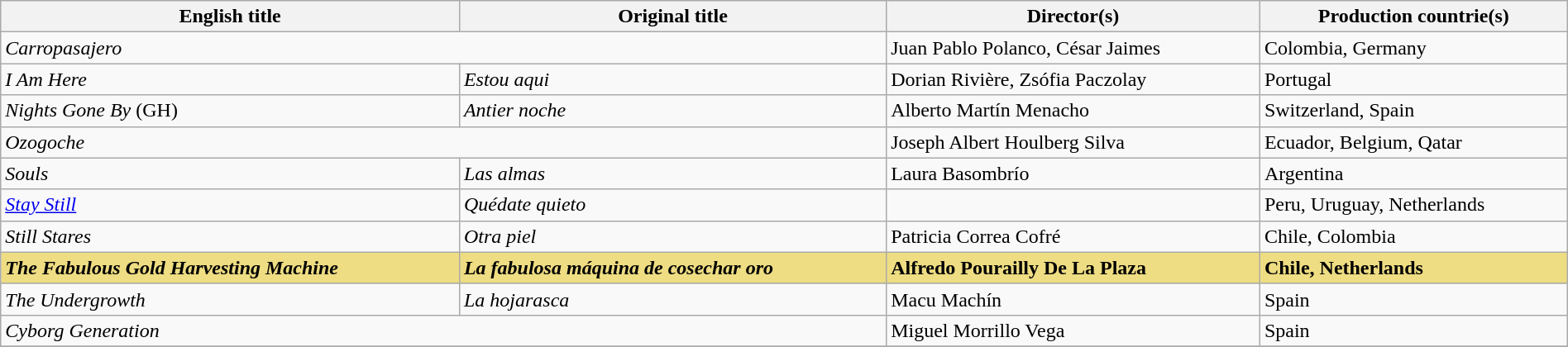<table class="sortable wikitable" style="width:100%; margin-bottom:4px" cellpadding="5">
<tr>
<th scope="col">English title</th>
<th scope="col">Original title</th>
<th scope="col">Director(s)</th>
<th scope="col">Production countrie(s)</th>
</tr>
<tr>
<td colspan="2"><em>Carropasajero</em></td>
<td>Juan Pablo Polanco, César Jaimes</td>
<td>Colombia, Germany</td>
</tr>
<tr>
<td><em>I Am Here</em></td>
<td><em>Estou aqui</em></td>
<td>Dorian Rivière, Zsófia Paczolay</td>
<td>Portugal</td>
</tr>
<tr>
<td><em>Nights Gone By</em> (GH)</td>
<td><em>Antier noche</em></td>
<td>Alberto Martín Menacho</td>
<td>Switzerland, Spain</td>
</tr>
<tr>
<td colspan="2"><em>Ozogoche</em></td>
<td>Joseph Albert Houlberg Silva</td>
<td>Ecuador, Belgium, Qatar</td>
</tr>
<tr>
<td><em>Souls</em></td>
<td><em>Las almas</em></td>
<td>Laura Basombrío</td>
<td>Argentina</td>
</tr>
<tr>
<td><em><a href='#'>Stay Still</a></em></td>
<td><em>Quédate quieto</em></td>
<td></td>
<td>Peru, Uruguay, Netherlands</td>
</tr>
<tr>
<td><em>Still Stares</em></td>
<td><em>Otra piel</em></td>
<td>Patricia Correa Cofré</td>
<td>Chile, Colombia</td>
</tr>
<tr style="background:#EEDD82">
<td><strong><em>The Fabulous Gold Harvesting Machine</em></strong></td>
<td><strong><em>La fabulosa máquina de cosechar oro</em></strong></td>
<td><strong>Alfredo Pourailly De La Plaza</strong></td>
<td><strong>Chile, Netherlands</strong></td>
</tr>
<tr>
<td><em>The Undergrowth</em></td>
<td><em>La hojarasca</em></td>
<td>Macu Machín</td>
<td>Spain</td>
</tr>
<tr>
<td colspan="2"><em>Cyborg Generation</em></td>
<td>Miguel Morrillo Vega</td>
<td>Spain</td>
</tr>
<tr>
</tr>
</table>
